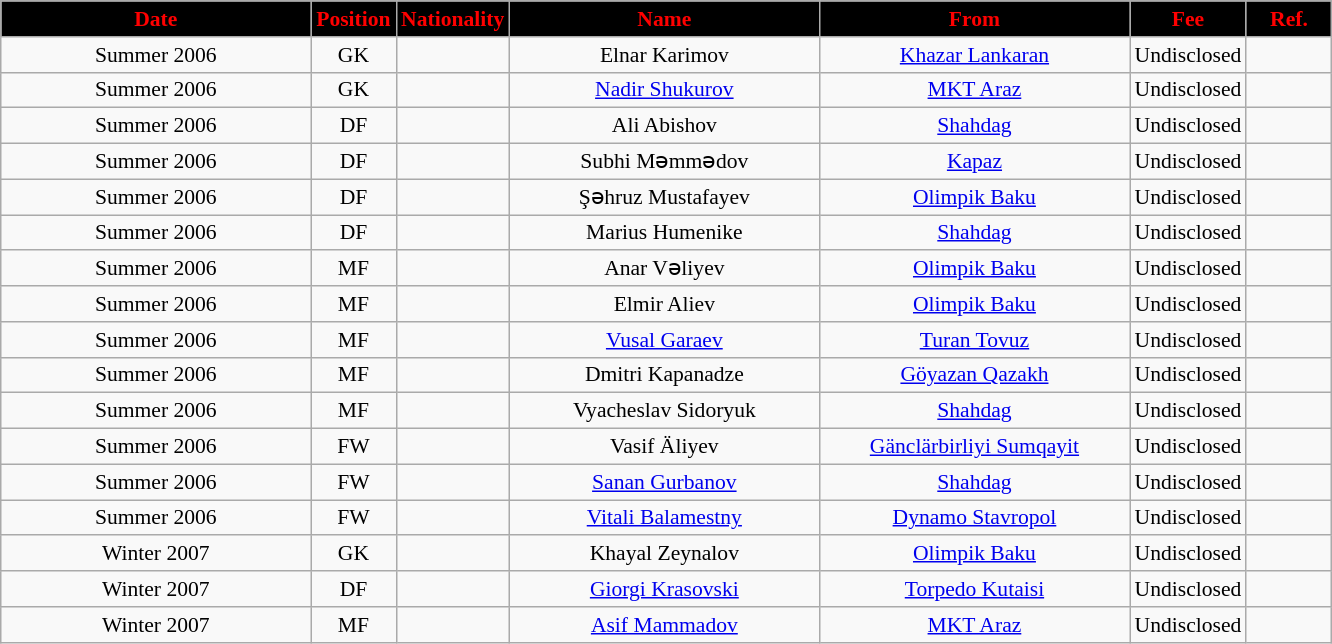<table class="wikitable"  style="text-align:center; font-size:90%; ">
<tr>
<th style="background:#000000; color:#FF0000; width:200px;">Date</th>
<th style="background:#000000; color:#FF0000; width:50px;">Position</th>
<th style="background:#000000; color:#FF0000; width:50px;">Nationality</th>
<th style="background:#000000; color:#FF0000; width:200px;">Name</th>
<th style="background:#000000; color:#FF0000; width:200px;">From</th>
<th style="background:#000000; color:#FF0000; width:20px;">Fee</th>
<th style="background:#000000; color:#FF0000; width:50px;">Ref.</th>
</tr>
<tr>
<td>Summer 2006</td>
<td>GK</td>
<td></td>
<td>Elnar Karimov</td>
<td><a href='#'>Khazar Lankaran</a></td>
<td>Undisclosed</td>
<td></td>
</tr>
<tr>
<td>Summer 2006</td>
<td>GK</td>
<td></td>
<td><a href='#'>Nadir Shukurov</a></td>
<td><a href='#'>MKT Araz</a></td>
<td>Undisclosed</td>
<td></td>
</tr>
<tr>
<td>Summer 2006</td>
<td>DF</td>
<td></td>
<td>Ali Abishov</td>
<td><a href='#'>Shahdag</a></td>
<td>Undisclosed</td>
<td></td>
</tr>
<tr>
<td>Summer 2006</td>
<td>DF</td>
<td></td>
<td>Subhi Məmmədov</td>
<td><a href='#'>Kapaz</a></td>
<td>Undisclosed</td>
<td></td>
</tr>
<tr>
<td>Summer 2006</td>
<td>DF</td>
<td></td>
<td>Şəhruz Mustafayev</td>
<td><a href='#'>Olimpik Baku</a></td>
<td>Undisclosed</td>
<td></td>
</tr>
<tr>
<td>Summer 2006</td>
<td>DF</td>
<td></td>
<td>Marius Humenike</td>
<td><a href='#'>Shahdag</a></td>
<td>Undisclosed</td>
<td></td>
</tr>
<tr>
<td>Summer 2006</td>
<td>MF</td>
<td></td>
<td>Anar Vəliyev</td>
<td><a href='#'>Olimpik Baku</a></td>
<td>Undisclosed</td>
<td></td>
</tr>
<tr>
<td>Summer 2006</td>
<td>MF</td>
<td></td>
<td>Elmir Aliev</td>
<td><a href='#'>Olimpik Baku</a></td>
<td>Undisclosed</td>
<td></td>
</tr>
<tr>
<td>Summer 2006</td>
<td>MF</td>
<td></td>
<td><a href='#'>Vusal Garaev</a></td>
<td><a href='#'>Turan Tovuz</a></td>
<td>Undisclosed</td>
<td></td>
</tr>
<tr>
<td>Summer 2006</td>
<td>MF</td>
<td></td>
<td>Dmitri Kapanadze</td>
<td><a href='#'>Göyazan Qazakh</a></td>
<td>Undisclosed</td>
<td></td>
</tr>
<tr>
<td>Summer 2006</td>
<td>MF</td>
<td></td>
<td>Vyacheslav Sidoryuk</td>
<td><a href='#'>Shahdag</a></td>
<td>Undisclosed</td>
<td></td>
</tr>
<tr>
<td>Summer 2006</td>
<td>FW</td>
<td></td>
<td>Vasif Äliyev</td>
<td><a href='#'>Gänclärbirliyi Sumqayit</a></td>
<td>Undisclosed</td>
<td></td>
</tr>
<tr>
<td>Summer 2006</td>
<td>FW</td>
<td></td>
<td><a href='#'>Sanan Gurbanov</a></td>
<td><a href='#'>Shahdag</a></td>
<td>Undisclosed</td>
<td></td>
</tr>
<tr>
<td>Summer 2006</td>
<td>FW</td>
<td></td>
<td><a href='#'>Vitali Balamestny</a></td>
<td><a href='#'>Dynamo Stavropol</a></td>
<td>Undisclosed</td>
<td></td>
</tr>
<tr>
<td>Winter 2007</td>
<td>GK</td>
<td></td>
<td>Khayal Zeynalov</td>
<td><a href='#'>Olimpik Baku</a></td>
<td>Undisclosed</td>
<td></td>
</tr>
<tr>
<td>Winter 2007</td>
<td>DF</td>
<td></td>
<td><a href='#'>Giorgi Krasovski</a></td>
<td><a href='#'>Torpedo Kutaisi</a></td>
<td>Undisclosed</td>
<td></td>
</tr>
<tr>
<td>Winter 2007</td>
<td>MF</td>
<td></td>
<td><a href='#'>Asif Mammadov</a></td>
<td><a href='#'>MKT Araz</a></td>
<td>Undisclosed</td>
<td></td>
</tr>
</table>
